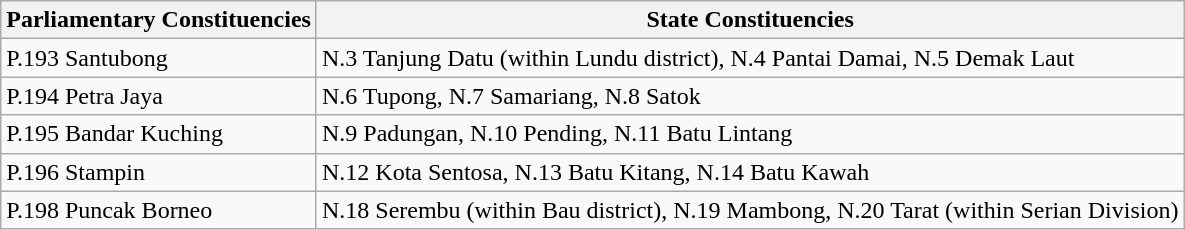<table class="wikitable">
<tr>
<th>Parliamentary Constituencies</th>
<th>State Constituencies</th>
</tr>
<tr>
<td>P.193 Santubong</td>
<td>N.3 Tanjung Datu (within Lundu district), N.4 Pantai Damai, N.5 Demak Laut</td>
</tr>
<tr>
<td>P.194 Petra Jaya</td>
<td>N.6 Tupong, N.7 Samariang, N.8 Satok</td>
</tr>
<tr>
<td>P.195 Bandar Kuching</td>
<td>N.9 Padungan, N.10 Pending, N.11 Batu Lintang</td>
</tr>
<tr>
<td>P.196 Stampin</td>
<td>N.12 Kota Sentosa, N.13 Batu Kitang, N.14 Batu Kawah</td>
</tr>
<tr>
<td>P.198 Puncak Borneo</td>
<td>N.18 Serembu (within Bau district), N.19 Mambong, N.20 Tarat (within Serian Division)</td>
</tr>
</table>
